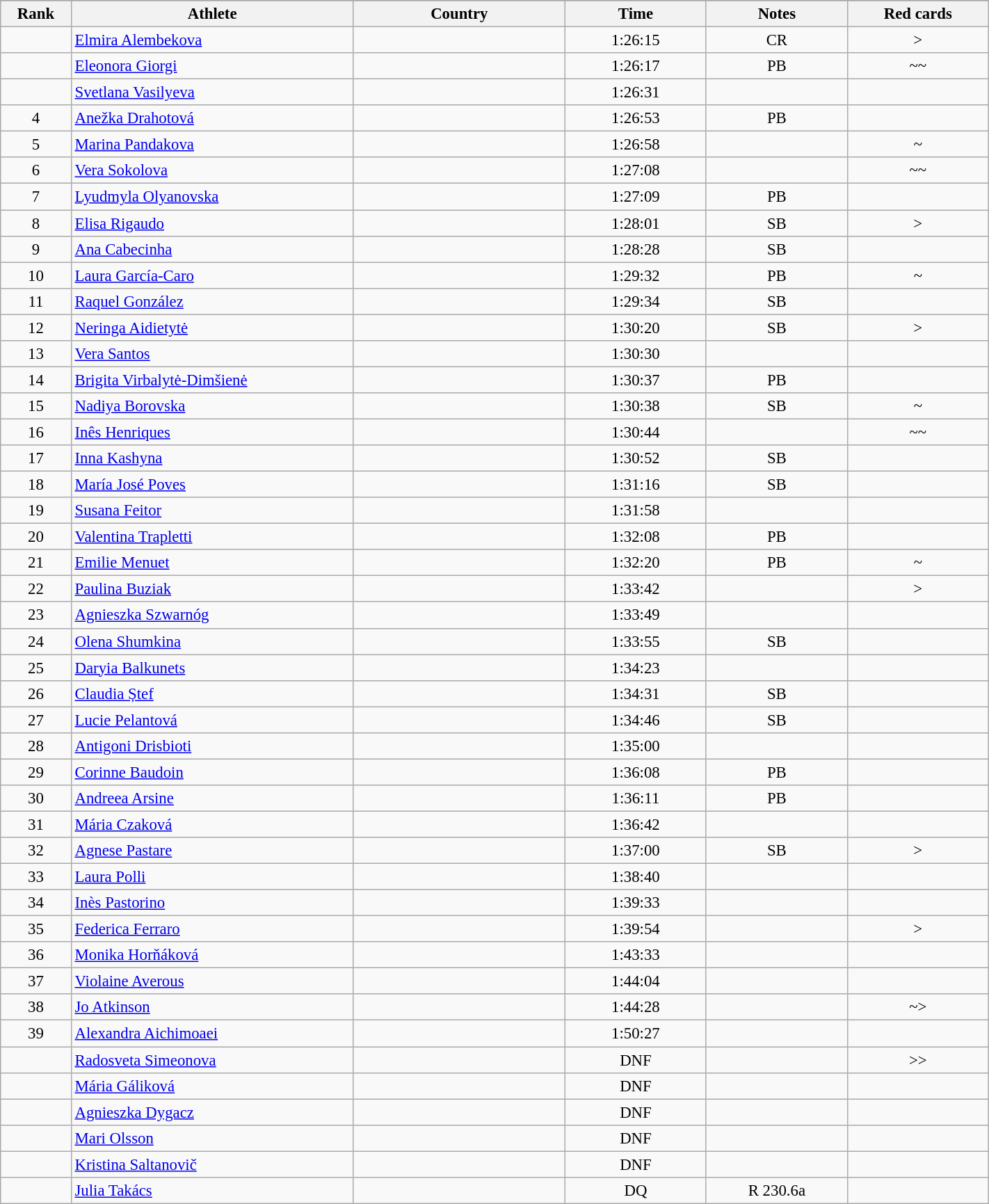<table class="wikitable sortable" style=" text-align:center; font-size:95%;" width="75%">
<tr>
</tr>
<tr>
<th width=5%>Rank</th>
<th width=20%>Athlete</th>
<th width=15%>Country</th>
<th width=10%>Time</th>
<th width=10%>Notes</th>
<th width=10%>Red cards</th>
</tr>
<tr>
<td align=center></td>
<td align=left><a href='#'>Elmira Alembekova</a></td>
<td align=left></td>
<td>1:26:15</td>
<td>CR</td>
<td>></td>
</tr>
<tr>
<td align=center></td>
<td align=left><a href='#'>Eleonora Giorgi</a></td>
<td align=left></td>
<td>1:26:17</td>
<td>PB</td>
<td>~~</td>
</tr>
<tr>
<td align=center></td>
<td align=left><a href='#'>Svetlana Vasilyeva</a></td>
<td align=left></td>
<td>1:26:31</td>
<td></td>
<td></td>
</tr>
<tr>
<td align=center>4</td>
<td align=left><a href='#'>Anežka Drahotová</a></td>
<td align=left></td>
<td>1:26:53</td>
<td>PB</td>
<td></td>
</tr>
<tr>
<td align=center>5</td>
<td align=left><a href='#'>Marina Pandakova</a></td>
<td align=left></td>
<td>1:26:58</td>
<td></td>
<td>~</td>
</tr>
<tr>
<td align=center>6</td>
<td align=left><a href='#'>Vera Sokolova</a></td>
<td align=left></td>
<td>1:27:08</td>
<td></td>
<td>~~</td>
</tr>
<tr>
<td align=center>7</td>
<td align=left><a href='#'>Lyudmyla Olyanovska</a></td>
<td align=left></td>
<td>1:27:09</td>
<td>PB</td>
<td></td>
</tr>
<tr>
<td align=center>8</td>
<td align=left><a href='#'>Elisa Rigaudo</a></td>
<td align=left></td>
<td>1:28:01</td>
<td>SB</td>
<td>></td>
</tr>
<tr>
<td align=center>9</td>
<td align=left><a href='#'>Ana Cabecinha</a></td>
<td align=left></td>
<td>1:28:28</td>
<td>SB</td>
<td></td>
</tr>
<tr>
<td align=center>10</td>
<td align=left><a href='#'>Laura García-Caro</a></td>
<td align=left></td>
<td>1:29:32</td>
<td>PB</td>
<td>~</td>
</tr>
<tr>
<td align=center>11</td>
<td align=left><a href='#'>Raquel González</a></td>
<td align=left></td>
<td>1:29:34</td>
<td>SB</td>
<td></td>
</tr>
<tr>
<td align=center>12</td>
<td align=left><a href='#'>Neringa Aidietytė</a></td>
<td align=left></td>
<td>1:30:20</td>
<td>SB</td>
<td>></td>
</tr>
<tr>
<td align=center>13</td>
<td align=left><a href='#'>Vera Santos</a></td>
<td align=left></td>
<td>1:30:30</td>
<td></td>
<td></td>
</tr>
<tr>
<td align=center>14</td>
<td align=left><a href='#'>Brigita Virbalytė-Dimšienė</a></td>
<td align=left></td>
<td>1:30:37</td>
<td>PB</td>
<td></td>
</tr>
<tr>
<td align=center>15</td>
<td align=left><a href='#'>Nadiya Borovska</a></td>
<td align=left></td>
<td>1:30:38</td>
<td>SB</td>
<td>~</td>
</tr>
<tr>
<td align=center>16</td>
<td align=left><a href='#'>Inês Henriques</a></td>
<td align=left></td>
<td>1:30:44</td>
<td></td>
<td>~~</td>
</tr>
<tr>
<td align=center>17</td>
<td align=left><a href='#'>Inna Kashyna</a></td>
<td align=left></td>
<td>1:30:52</td>
<td>SB</td>
<td></td>
</tr>
<tr>
<td align=center>18</td>
<td align=left><a href='#'>María José Poves</a></td>
<td align=left></td>
<td>1:31:16</td>
<td>SB</td>
<td></td>
</tr>
<tr>
<td align=center>19</td>
<td align=left><a href='#'>Susana Feitor</a></td>
<td align=left></td>
<td>1:31:58</td>
<td></td>
<td></td>
</tr>
<tr>
<td align=center>20</td>
<td align=left><a href='#'>Valentina Trapletti</a></td>
<td align=left></td>
<td>1:32:08</td>
<td>PB</td>
<td></td>
</tr>
<tr>
<td align=center>21</td>
<td align=left><a href='#'>Emilie Menuet</a></td>
<td align=left></td>
<td>1:32:20</td>
<td>PB</td>
<td>~</td>
</tr>
<tr>
<td align=center>22</td>
<td align=left><a href='#'>Paulina Buziak</a></td>
<td align=left></td>
<td>1:33:42</td>
<td></td>
<td>></td>
</tr>
<tr>
<td align=center>23</td>
<td align=left><a href='#'>Agnieszka Szwarnóg</a></td>
<td align=left></td>
<td>1:33:49</td>
<td></td>
<td></td>
</tr>
<tr>
<td align=center>24</td>
<td align=left><a href='#'>Olena Shumkina</a></td>
<td align=left></td>
<td>1:33:55</td>
<td>SB</td>
<td></td>
</tr>
<tr>
<td align=center>25</td>
<td align=left><a href='#'>Daryia Balkunets</a></td>
<td align=left></td>
<td>1:34:23</td>
<td></td>
<td></td>
</tr>
<tr>
<td align=center>26</td>
<td align=left><a href='#'>Claudia Ștef</a></td>
<td align=left></td>
<td>1:34:31</td>
<td>SB</td>
<td></td>
</tr>
<tr>
<td align=center>27</td>
<td align=left><a href='#'>Lucie Pelantová</a></td>
<td align=left></td>
<td>1:34:46</td>
<td>SB</td>
<td></td>
</tr>
<tr>
<td align=center>28</td>
<td align=left><a href='#'>Antigoni Drisbioti</a></td>
<td align=left></td>
<td>1:35:00</td>
<td></td>
<td></td>
</tr>
<tr>
<td align=center>29</td>
<td align=left><a href='#'>Corinne Baudoin</a></td>
<td align=left></td>
<td>1:36:08</td>
<td>PB</td>
<td></td>
</tr>
<tr>
<td align=center>30</td>
<td align=left><a href='#'>Andreea Arsine</a></td>
<td align=left></td>
<td>1:36:11</td>
<td>PB</td>
<td></td>
</tr>
<tr>
<td align=center>31</td>
<td align=left><a href='#'>Mária Czaková</a></td>
<td align=left></td>
<td>1:36:42</td>
<td></td>
<td></td>
</tr>
<tr>
<td align=center>32</td>
<td align=left><a href='#'>Agnese Pastare</a></td>
<td align=left></td>
<td>1:37:00</td>
<td>SB</td>
<td>></td>
</tr>
<tr>
<td align=center>33</td>
<td align=left><a href='#'>Laura Polli</a></td>
<td align=left></td>
<td>1:38:40</td>
<td></td>
<td></td>
</tr>
<tr>
<td align=center>34</td>
<td align=left><a href='#'>Inès Pastorino</a></td>
<td align=left></td>
<td>1:39:33</td>
<td></td>
<td></td>
</tr>
<tr>
<td align=center>35</td>
<td align=left><a href='#'>Federica Ferraro</a></td>
<td align=left></td>
<td>1:39:54</td>
<td></td>
<td>></td>
</tr>
<tr>
<td align=center>36</td>
<td align=left><a href='#'>Monika Horňáková</a></td>
<td align=left></td>
<td>1:43:33</td>
<td></td>
<td></td>
</tr>
<tr>
<td align=center>37</td>
<td align=left><a href='#'>Violaine Averous</a></td>
<td align=left></td>
<td>1:44:04</td>
<td></td>
<td></td>
</tr>
<tr>
<td align=center>38</td>
<td align=left><a href='#'>Jo Atkinson</a></td>
<td align=left></td>
<td>1:44:28</td>
<td></td>
<td>~></td>
</tr>
<tr>
<td align=center>39</td>
<td align=left><a href='#'>Alexandra Aichimoaei</a></td>
<td align=left></td>
<td>1:50:27</td>
<td></td>
<td></td>
</tr>
<tr>
<td align=center></td>
<td align=left><a href='#'>Radosveta Simeonova</a></td>
<td align=left></td>
<td>DNF</td>
<td></td>
<td>>></td>
</tr>
<tr>
<td align=center></td>
<td align=left><a href='#'>Mária Gáliková</a></td>
<td align=left></td>
<td>DNF</td>
<td></td>
<td></td>
</tr>
<tr>
<td align=center></td>
<td align=left><a href='#'>Agnieszka Dygacz</a></td>
<td align=left></td>
<td>DNF</td>
<td></td>
<td></td>
</tr>
<tr>
<td align=center></td>
<td align=left><a href='#'>Mari Olsson</a></td>
<td align=left></td>
<td>DNF</td>
<td></td>
<td></td>
</tr>
<tr>
<td align=center></td>
<td align=left><a href='#'>Kristina Saltanovič</a></td>
<td align=left></td>
<td>DNF</td>
<td></td>
<td></td>
</tr>
<tr>
<td align=center></td>
<td align=left><a href='#'>Julia Takács</a></td>
<td align=left></td>
<td>DQ</td>
<td>R 230.6a</td>
<td></td>
</tr>
</table>
